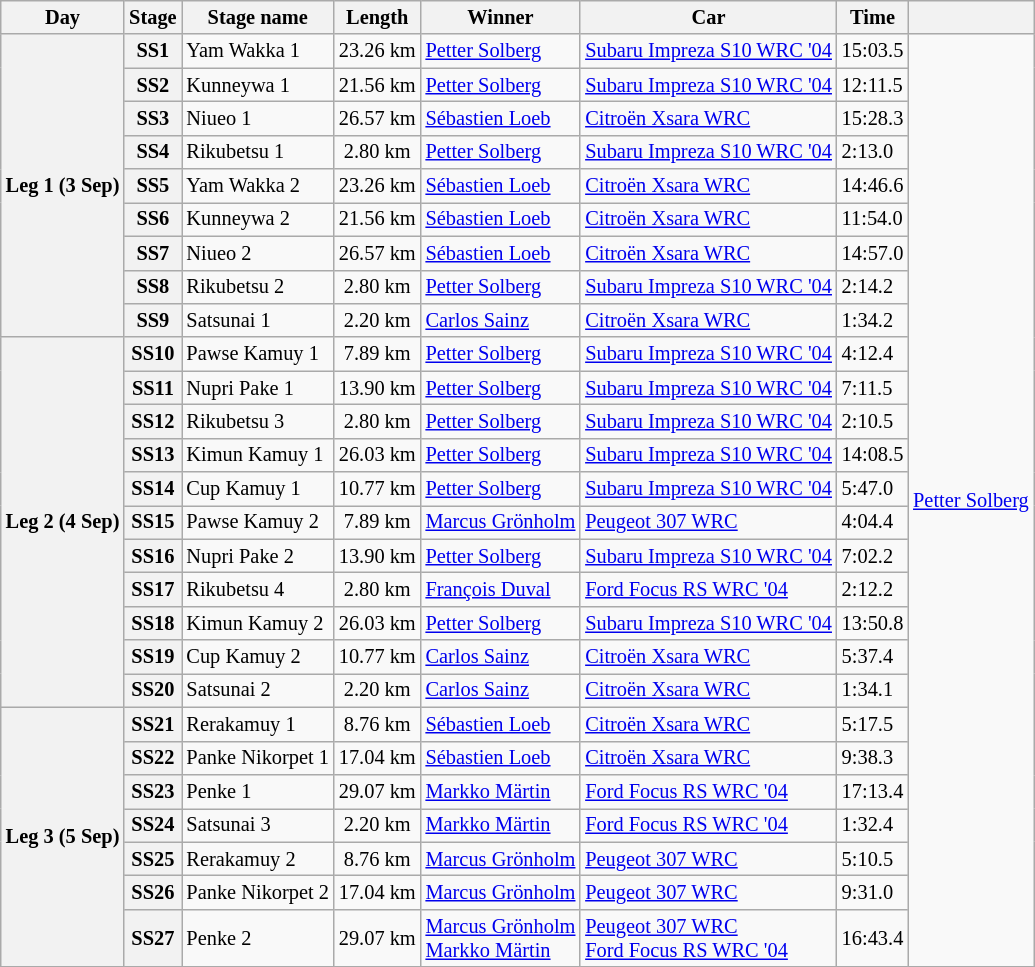<table class="wikitable" style="font-size: 85%;">
<tr>
<th>Day</th>
<th>Stage</th>
<th>Stage name</th>
<th>Length</th>
<th>Winner</th>
<th>Car</th>
<th>Time</th>
<th></th>
</tr>
<tr>
<th rowspan="9">Leg 1 (3 Sep)</th>
<th>SS1</th>
<td>Yam Wakka 1</td>
<td align="center">23.26 km</td>
<td> <a href='#'>Petter Solberg</a></td>
<td><a href='#'>Subaru Impreza S10 WRC '04</a></td>
<td>15:03.5</td>
<td rowspan="27"> <a href='#'>Petter Solberg</a></td>
</tr>
<tr>
<th>SS2</th>
<td>Kunneywa 1</td>
<td align="center">21.56 km</td>
<td> <a href='#'>Petter Solberg</a></td>
<td><a href='#'>Subaru Impreza S10 WRC '04</a></td>
<td>12:11.5</td>
</tr>
<tr>
<th>SS3</th>
<td>Niueo 1</td>
<td align="center">26.57 km</td>
<td> <a href='#'>Sébastien Loeb</a></td>
<td><a href='#'>Citroën Xsara WRC</a></td>
<td>15:28.3</td>
</tr>
<tr>
<th>SS4</th>
<td>Rikubetsu 1</td>
<td align="center">2.80 km</td>
<td> <a href='#'>Petter Solberg</a></td>
<td><a href='#'>Subaru Impreza S10 WRC '04</a></td>
<td>2:13.0</td>
</tr>
<tr>
<th>SS5</th>
<td>Yam Wakka 2</td>
<td align="center">23.26 km</td>
<td> <a href='#'>Sébastien Loeb</a></td>
<td><a href='#'>Citroën Xsara WRC</a></td>
<td>14:46.6</td>
</tr>
<tr>
<th>SS6</th>
<td>Kunneywa 2</td>
<td align="center">21.56 km</td>
<td> <a href='#'>Sébastien Loeb</a></td>
<td><a href='#'>Citroën Xsara WRC</a></td>
<td>11:54.0</td>
</tr>
<tr>
<th>SS7</th>
<td>Niueo 2</td>
<td align="center">26.57 km</td>
<td> <a href='#'>Sébastien Loeb</a></td>
<td><a href='#'>Citroën Xsara WRC</a></td>
<td>14:57.0</td>
</tr>
<tr>
<th>SS8</th>
<td>Rikubetsu 2</td>
<td align="center">2.80 km</td>
<td> <a href='#'>Petter Solberg</a></td>
<td><a href='#'>Subaru Impreza S10 WRC '04</a></td>
<td>2:14.2</td>
</tr>
<tr>
<th>SS9</th>
<td>Satsunai 1</td>
<td align="center">2.20 km</td>
<td> <a href='#'>Carlos Sainz</a></td>
<td><a href='#'>Citroën Xsara WRC</a></td>
<td>1:34.2</td>
</tr>
<tr>
<th rowspan="11">Leg 2 (4 Sep)</th>
<th>SS10</th>
<td>Pawse Kamuy 1</td>
<td align="center">7.89 km</td>
<td> <a href='#'>Petter Solberg</a></td>
<td><a href='#'>Subaru Impreza S10 WRC '04</a></td>
<td>4:12.4</td>
</tr>
<tr>
<th>SS11</th>
<td>Nupri Pake 1</td>
<td align="center">13.90 km</td>
<td> <a href='#'>Petter Solberg</a></td>
<td><a href='#'>Subaru Impreza S10 WRC '04</a></td>
<td>7:11.5</td>
</tr>
<tr>
<th>SS12</th>
<td>Rikubetsu 3</td>
<td align="center">2.80 km</td>
<td> <a href='#'>Petter Solberg</a></td>
<td><a href='#'>Subaru Impreza S10 WRC '04</a></td>
<td>2:10.5</td>
</tr>
<tr>
<th>SS13</th>
<td>Kimun Kamuy 1</td>
<td align="center">26.03 km</td>
<td> <a href='#'>Petter Solberg</a></td>
<td><a href='#'>Subaru Impreza S10 WRC '04</a></td>
<td>14:08.5</td>
</tr>
<tr>
<th>SS14</th>
<td>Cup Kamuy 1</td>
<td align="center">10.77 km</td>
<td> <a href='#'>Petter Solberg</a></td>
<td><a href='#'>Subaru Impreza S10 WRC '04</a></td>
<td>5:47.0</td>
</tr>
<tr>
<th>SS15</th>
<td>Pawse Kamuy 2</td>
<td align="center">7.89 km</td>
<td> <a href='#'>Marcus Grönholm</a></td>
<td><a href='#'>Peugeot 307 WRC</a></td>
<td>4:04.4</td>
</tr>
<tr>
<th>SS16</th>
<td>Nupri Pake 2</td>
<td align="center">13.90 km</td>
<td> <a href='#'>Petter Solberg</a></td>
<td><a href='#'>Subaru Impreza S10 WRC '04</a></td>
<td>7:02.2</td>
</tr>
<tr>
<th>SS17</th>
<td>Rikubetsu 4</td>
<td align="center">2.80 km</td>
<td> <a href='#'>François Duval</a></td>
<td><a href='#'>Ford Focus RS WRC '04</a></td>
<td>2:12.2</td>
</tr>
<tr>
<th>SS18</th>
<td>Kimun Kamuy 2</td>
<td align="center">26.03 km</td>
<td> <a href='#'>Petter Solberg</a></td>
<td><a href='#'>Subaru Impreza S10 WRC '04</a></td>
<td>13:50.8</td>
</tr>
<tr>
<th>SS19</th>
<td>Cup Kamuy 2</td>
<td align="center">10.77 km</td>
<td> <a href='#'>Carlos Sainz</a></td>
<td><a href='#'>Citroën Xsara WRC</a></td>
<td>5:37.4</td>
</tr>
<tr>
<th>SS20</th>
<td>Satsunai 2</td>
<td align="center">2.20 km</td>
<td> <a href='#'>Carlos Sainz</a></td>
<td><a href='#'>Citroën Xsara WRC</a></td>
<td>1:34.1</td>
</tr>
<tr>
<th rowspan="7">Leg 3 (5 Sep)</th>
<th>SS21</th>
<td>Rerakamuy 1</td>
<td align="center">8.76 km</td>
<td> <a href='#'>Sébastien Loeb</a></td>
<td><a href='#'>Citroën Xsara WRC</a></td>
<td>5:17.5</td>
</tr>
<tr>
<th>SS22</th>
<td>Panke Nikorpet 1</td>
<td align="center">17.04 km</td>
<td> <a href='#'>Sébastien Loeb</a></td>
<td><a href='#'>Citroën Xsara WRC</a></td>
<td>9:38.3</td>
</tr>
<tr>
<th>SS23</th>
<td>Penke 1</td>
<td align="center">29.07 km</td>
<td> <a href='#'>Markko Märtin</a></td>
<td><a href='#'>Ford Focus RS WRC '04</a></td>
<td>17:13.4</td>
</tr>
<tr>
<th>SS24</th>
<td>Satsunai 3</td>
<td align="center">2.20 km</td>
<td> <a href='#'>Markko Märtin</a></td>
<td><a href='#'>Ford Focus RS WRC '04</a></td>
<td>1:32.4</td>
</tr>
<tr>
<th>SS25</th>
<td>Rerakamuy 2</td>
<td align="center">8.76 km</td>
<td> <a href='#'>Marcus Grönholm</a></td>
<td><a href='#'>Peugeot 307 WRC</a></td>
<td>5:10.5</td>
</tr>
<tr>
<th>SS26</th>
<td>Panke Nikorpet 2</td>
<td align="center">17.04 km</td>
<td> <a href='#'>Marcus Grönholm</a></td>
<td><a href='#'>Peugeot 307 WRC</a></td>
<td>9:31.0</td>
</tr>
<tr>
<th>SS27</th>
<td>Penke 2</td>
<td align="center">29.07 km</td>
<td> <a href='#'>Marcus Grönholm</a><br> <a href='#'>Markko Märtin</a></td>
<td><a href='#'>Peugeot 307 WRC</a><br><a href='#'>Ford Focus RS WRC '04</a></td>
<td>16:43.4</td>
</tr>
<tr>
</tr>
</table>
